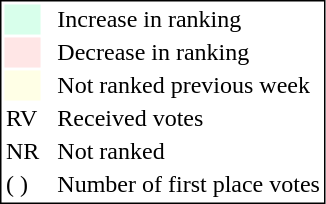<table style="border:1px solid black;">
<tr>
<td style="background:#D8FFEB; width:20px;"></td>
<td> </td>
<td>Increase in ranking</td>
</tr>
<tr>
<td style="background:#FFE6E6; width:20px;"></td>
<td> </td>
<td>Decrease in ranking</td>
</tr>
<tr>
<td style="background:#FFFFE6; width:20px;"></td>
<td> </td>
<td>Not ranked previous week</td>
</tr>
<tr>
<td>RV</td>
<td> </td>
<td>Received votes</td>
</tr>
<tr>
<td>NR</td>
<td> </td>
<td>Not ranked</td>
</tr>
<tr>
<td>( )</td>
<td> </td>
<td>Number of first place votes</td>
</tr>
</table>
